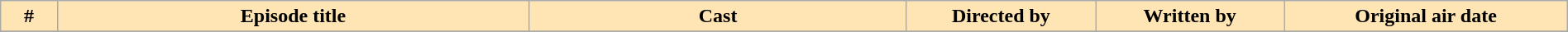<table class="wikitable plainrowheaders" style="margin: auto; width: 100%">
<tr>
<th style="background:#FFE5B4;" width="3%;">#</th>
<th style="background:#FFE5B4;" width="25%;">Episode title</th>
<th style="background:#FFE5B4;" width="20%;">Cast</th>
<th style="background:#FFE5B4;" width="10%;">Directed by</th>
<th style="background:#FFE5B4;" width="10%;">Written by</th>
<th style="background:#FFE5B4;" width="15%;">Original air date</th>
</tr>
<tr>
</tr>
</table>
